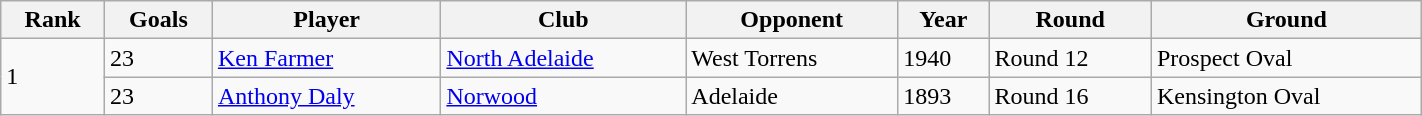<table class="wikitable" style="width:75%;">
<tr>
<th>Rank</th>
<th>Goals</th>
<th>Player</th>
<th>Club</th>
<th>Opponent</th>
<th>Year</th>
<th>Round</th>
<th>Ground</th>
</tr>
<tr>
<td rowspan="2">1</td>
<td>23</td>
<td><a href='#'>Ken Farmer</a></td>
<td><a href='#'>North Adelaide</a></td>
<td>West Torrens</td>
<td>1940</td>
<td>Round 12</td>
<td>Prospect Oval</td>
</tr>
<tr>
<td>23</td>
<td><a href='#'>Anthony Daly</a></td>
<td><a href='#'>Norwood</a></td>
<td>Adelaide</td>
<td>1893</td>
<td>Round 16</td>
<td>Kensington Oval</td>
</tr>
</table>
